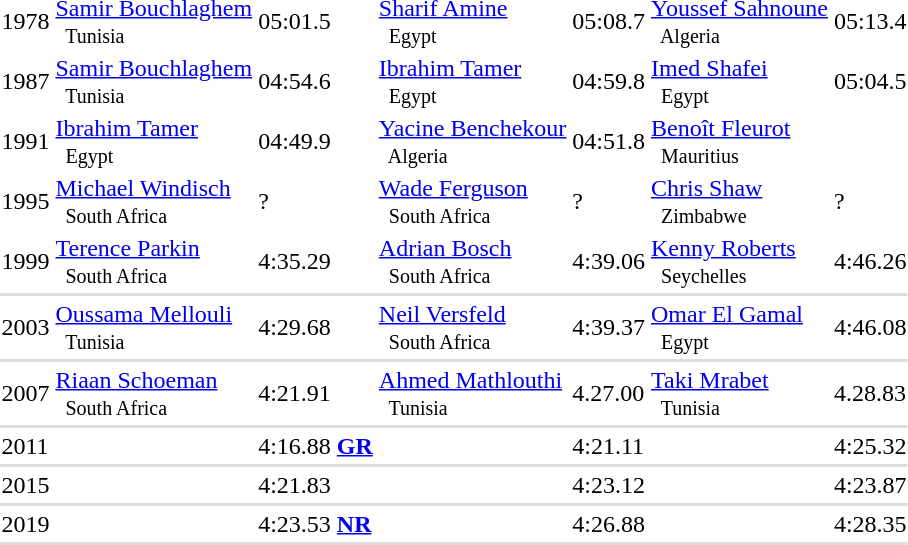<table>
<tr>
<td>1978</td>
<td><a href='#'>Samir Bouchlaghem</a> <small><br>    Tunisia </small></td>
<td>05:01.5</td>
<td><a href='#'>Sharif Amine</a> <small><br>    Egypt </small></td>
<td>05:08.7</td>
<td><a href='#'>Youssef Sahnoune</a> <small><br>    Algeria </small></td>
<td>05:13.4</td>
</tr>
<tr>
<td>1987</td>
<td><a href='#'>Samir Bouchlaghem</a> <small><br>    Tunisia </small></td>
<td>04:54.6</td>
<td><a href='#'>Ibrahim Tamer</a> <small><br>    Egypt </small></td>
<td>04:59.8</td>
<td><a href='#'>Imed Shafei</a> <small><br>    Egypt </small></td>
<td>05:04.5</td>
</tr>
<tr>
<td>1991</td>
<td><a href='#'>Ibrahim Tamer</a> <small><br>    Egypt </small></td>
<td>04:49.9</td>
<td><a href='#'>Yacine Benchekour</a> <small><br>    Algeria </small></td>
<td>04:51.8</td>
<td><a href='#'>Benoît Fleurot</a> <small><br>    Mauritius </small></td>
<td></td>
</tr>
<tr>
<td>1995</td>
<td><a href='#'>Michael Windisch</a> <small><br>    South Africa </small></td>
<td>?</td>
<td><a href='#'>Wade Ferguson</a> <small><br>    South Africa </small></td>
<td>?</td>
<td><a href='#'>Chris Shaw</a> <small><br>    Zimbabwe </small></td>
<td>?</td>
</tr>
<tr>
<td>1999</td>
<td><a href='#'>Terence Parkin</a> <small><br>    South Africa </small></td>
<td>4:35.29</td>
<td><a href='#'>Adrian Bosch</a> <small><br>    South Africa </small></td>
<td>4:39.06</td>
<td><a href='#'>Kenny Roberts</a> <small><br>    Seychelles </small></td>
<td>4:46.26</td>
</tr>
<tr bgcolor=#DDDDDD>
<td colspan=7></td>
</tr>
<tr>
<td>2003</td>
<td><a href='#'>Oussama Mellouli</a> <small><br>    Tunisia </small></td>
<td>4:29.68</td>
<td><a href='#'>Neil Versfeld</a> <small><br>    South Africa </small></td>
<td>4:39.37</td>
<td><a href='#'>Omar El Gamal</a> <small><br>    Egypt </small></td>
<td>4:46.08</td>
</tr>
<tr bgcolor=#DDDDDD>
<td colspan=7></td>
</tr>
<tr>
<td>2007</td>
<td><a href='#'>Riaan Schoeman</a> <small><br>   South Africa</small></td>
<td>4:21.91</td>
<td><a href='#'>Ahmed Mathlouthi</a> <small><br>   Tunisia</small></td>
<td>4.27.00</td>
<td><a href='#'>Taki Mrabet</a> <small><br>   Tunisia</small></td>
<td>4.28.83</td>
</tr>
<tr bgcolor=#DDDDDD>
<td colspan=7></td>
</tr>
<tr>
<td>2011</td>
<td></td>
<td>4:16.88 <strong><a href='#'>GR</a></strong></td>
<td></td>
<td>4:21.11</td>
<td></td>
<td>4:25.32</td>
</tr>
<tr bgcolor=#DDDDDD>
<td colspan=7></td>
</tr>
<tr>
<td>2015<br></td>
<td></td>
<td>4:21.83</td>
<td></td>
<td>4:23.12</td>
<td></td>
<td>4:23.87</td>
</tr>
<tr bgcolor=#DDDDDD>
<td colspan=7></td>
</tr>
<tr>
<td>2019<br></td>
<td></td>
<td>4:23.53 <strong><a href='#'>NR</a></strong></td>
<td></td>
<td>4:26.88</td>
<td></td>
<td>4:28.35</td>
</tr>
<tr bgcolor=#DDDDDD>
<td colspan=7></td>
</tr>
</table>
